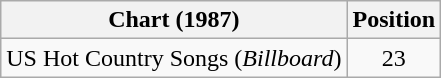<table class="wikitable">
<tr>
<th>Chart (1987)</th>
<th>Position</th>
</tr>
<tr>
<td>US Hot Country Songs (<em>Billboard</em>)</td>
<td align="center">23</td>
</tr>
</table>
